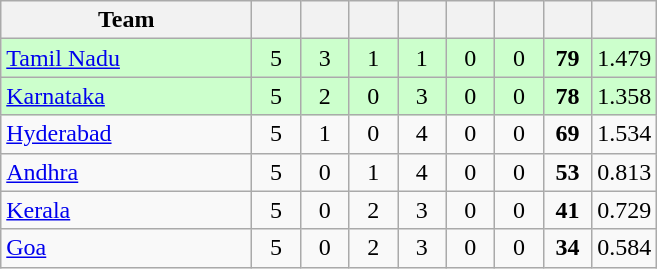<table class="wikitable" style="text-align:center">
<tr>
<th style="width:160px">Team</th>
<th style="width:25px"></th>
<th style="width:25px"></th>
<th style="width:25px"></th>
<th style="width:25px"></th>
<th style="width:25px"></th>
<th style="width:25px"></th>
<th style="width:25px"></th>
<th style="width:25px;"></th>
</tr>
<tr style="background:#cfc;">
<td style="text-align:left"><a href='#'>Tamil Nadu</a></td>
<td>5</td>
<td>3</td>
<td>1</td>
<td>1</td>
<td>0</td>
<td>0</td>
<td><strong>79</strong></td>
<td>1.479</td>
</tr>
<tr style="background:#cfc;">
<td style="text-align:left"><a href='#'>Karnataka</a></td>
<td>5</td>
<td>2</td>
<td>0</td>
<td>3</td>
<td>0</td>
<td>0</td>
<td><strong>78</strong></td>
<td>1.358</td>
</tr>
<tr>
<td style="text-align:left"><a href='#'>Hyderabad</a></td>
<td>5</td>
<td>1</td>
<td>0</td>
<td>4</td>
<td>0</td>
<td>0</td>
<td><strong>69</strong></td>
<td>1.534</td>
</tr>
<tr>
<td style="text-align:left"><a href='#'>Andhra</a></td>
<td>5</td>
<td>0</td>
<td>1</td>
<td>4</td>
<td>0</td>
<td>0</td>
<td><strong>53</strong></td>
<td>0.813</td>
</tr>
<tr>
<td style="text-align:left"><a href='#'>Kerala</a></td>
<td>5</td>
<td>0</td>
<td>2</td>
<td>3</td>
<td>0</td>
<td>0</td>
<td><strong>41</strong></td>
<td>0.729</td>
</tr>
<tr>
<td style="text-align:left"><a href='#'>Goa</a></td>
<td>5</td>
<td>0</td>
<td>2</td>
<td>3</td>
<td>0</td>
<td>0</td>
<td><strong>34</strong></td>
<td>0.584</td>
</tr>
</table>
